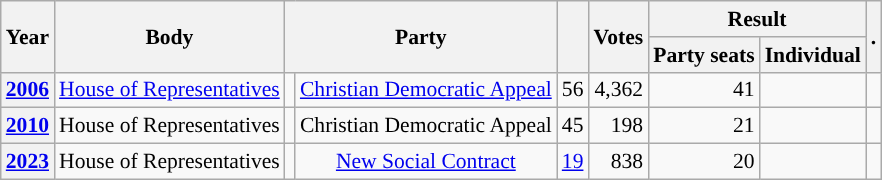<table class="wikitable plainrowheaders sortable" border=2 cellpadding=4 cellspacing=0 style="border: 1px #aaa solid; font-size: 90%; text-align:center;">
<tr>
<th scope="col" rowspan=2>Year</th>
<th scope="col" rowspan=2>Body</th>
<th scope="col" colspan=2 rowspan=2>Party</th>
<th scope="col" rowspan=2></th>
<th scope="col" rowspan=2>Votes</th>
<th scope="colgroup" colspan=2>Result</th>
<th scope="col" rowspan=2 class="unsortable">.</th>
</tr>
<tr>
<th scope="col">Party seats</th>
<th scope="col">Individual</th>
</tr>
<tr>
<th scope="row"><a href='#'>2006</a></th>
<td><a href='#'>House of Representatives</a></td>
<td style="background-color:"></td>
<td><a href='#'>Christian Democratic Appeal</a></td>
<td style=text-align:right>56</td>
<td style=text-align:right>4,362</td>
<td style=text-align:right>41</td>
<td></td>
<td></td>
</tr>
<tr>
<th scope="row"><a href='#'>2010</a></th>
<td>House of Representatives</td>
<td style="background-color:"></td>
<td>Christian Democratic Appeal</td>
<td style=text-align:right>45</td>
<td style=text-align:right>198</td>
<td style=text-align:right>21</td>
<td></td>
<td></td>
</tr>
<tr>
<th scope="row"><a href='#'>2023</a></th>
<td>House of Representatives</td>
<td style="background-color:"></td>
<td><a href='#'>New Social Contract</a></td>
<td style=text-align:right><a href='#'>19</a></td>
<td style=text-align:right>838</td>
<td style=text-align:right>20</td>
<td></td>
<td></td>
</tr>
</table>
